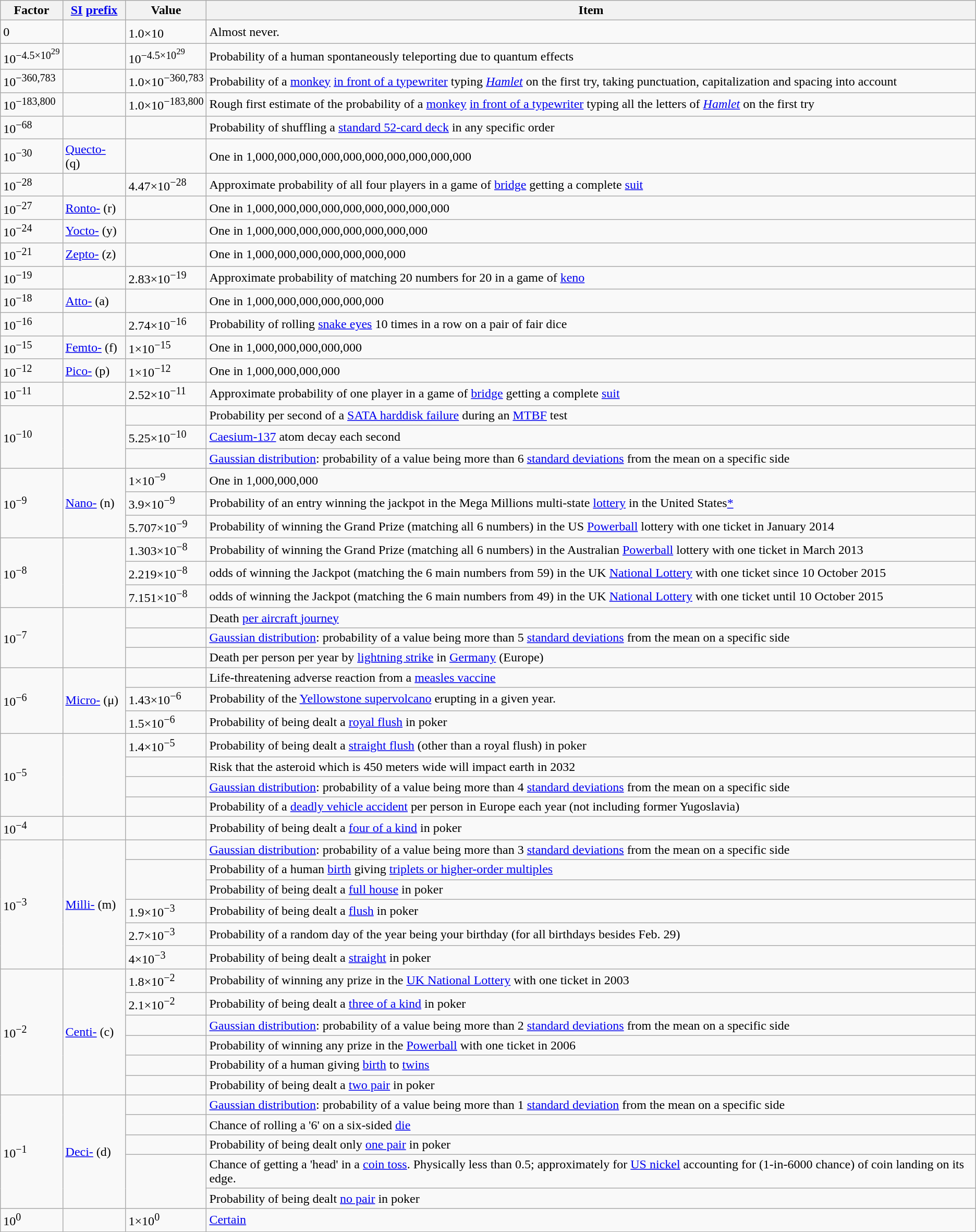<table class="wikitable">
<tr>
<th>Factor</th>
<th><a href='#'>SI</a> <a href='#'>prefix</a></th>
<th>Value</th>
<th>Item</th>
</tr>
<tr>
<td>0</td>
<td></td>
<td>1.0×10<sup> </sup></td>
<td>Almost never.</td>
</tr>
<tr>
<td>10<sup>−4.5×10<sup>29</sup></sup></td>
<td></td>
<td>10<sup>−4.5×10<sup>29</sup></sup></td>
<td>Probability of a human spontaneously teleporting  due to quantum effects</td>
</tr>
<tr>
<td>10<sup>−360,783</sup></td>
<td></td>
<td>1.0×10<sup>−360,783</sup></td>
<td>Probability of a <a href='#'>monkey</a> <a href='#'>in front of a typewriter</a> typing <em><a href='#'>Hamlet</a></em> on the first try, taking punctuation, capitalization and spacing into account</td>
</tr>
<tr>
<td>10<sup>−183,800</sup></td>
<td></td>
<td>1.0×10<sup>−183,800</sup></td>
<td>Rough first estimate of the probability of a <a href='#'>monkey</a> <a href='#'>in front of a typewriter</a> typing all the letters of <em><a href='#'>Hamlet</a></em> on the first try</td>
</tr>
<tr>
<td>10<sup>−68</sup></td>
<td></td>
<td></td>
<td>Probability of shuffling a <a href='#'>standard 52-card deck</a> in any specific order</td>
</tr>
<tr>
<td>10<sup>−30</sup></td>
<td><a href='#'>Quecto-</a> (q)</td>
<td></td>
<td>One in 1,000,000,000,000,000,000,000,000,000,000</td>
</tr>
<tr>
<td>10<sup>−28</sup></td>
<td></td>
<td>4.47×10<sup>−28</sup></td>
<td>Approximate probability of all four players in a game of <a href='#'>bridge</a> getting a complete <a href='#'>suit</a></td>
</tr>
<tr>
<td>10<sup>−27</sup></td>
<td><a href='#'>Ronto-</a> (r)</td>
<td></td>
<td>One in 1,000,000,000,000,000,000,000,000,000</td>
</tr>
<tr>
<td>10<sup>−24</sup></td>
<td><a href='#'>Yocto-</a> (y)</td>
<td></td>
<td>One in 1,000,000,000,000,000,000,000,000</td>
</tr>
<tr>
<td>10<sup>−21</sup></td>
<td><a href='#'>Zepto-</a> (z)</td>
<td></td>
<td>One in 1,000,000,000,000,000,000,000</td>
</tr>
<tr>
<td>10<sup>−19</sup></td>
<td></td>
<td>2.83×10<sup>−19</sup></td>
<td>Approximate probability of matching 20 numbers for 20 in a game of <a href='#'>keno</a></td>
</tr>
<tr>
<td>10<sup>−18</sup></td>
<td><a href='#'>Atto-</a> (a)</td>
<td></td>
<td>One in 1,000,000,000,000,000,000</td>
</tr>
<tr>
<td>10<sup>−16</sup></td>
<td></td>
<td>2.74×10<sup>−16</sup></td>
<td>Probability of rolling <a href='#'>snake eyes</a> 10 times in a row on a pair of fair dice</td>
</tr>
<tr>
<td>10<sup>−15</sup></td>
<td><a href='#'>Femto-</a> (f)</td>
<td>1×10<sup>−15</sup></td>
<td>One in 1,000,000,000,000,000</td>
</tr>
<tr>
<td>10<sup>−12</sup></td>
<td><a href='#'>Pico-</a> (p)</td>
<td>1×10<sup>−12</sup></td>
<td>One in 1,000,000,000,000</td>
</tr>
<tr>
<td>10<sup>−11</sup></td>
<td></td>
<td>2.52×10<sup>−11</sup></td>
<td>Approximate probability of one player in a game of <a href='#'>bridge</a> getting a complete <a href='#'>suit</a></td>
</tr>
<tr>
<td rowspan=3>10<sup>−10</sup></td>
<td rowspan=3></td>
<td></td>
<td>Probability per second of a <a href='#'>SATA harddisk failure</a> during an <a href='#'>MTBF</a> test</td>
</tr>
<tr>
<td>5.25×10<sup>−10</sup></td>
<td><a href='#'>Caesium-137</a> atom decay each second</td>
</tr>
<tr>
<td></td>
<td><a href='#'>Gaussian distribution</a>:  probability of a value being more than 6 <a href='#'>standard deviations</a> from the mean on a specific side</td>
</tr>
<tr>
<td rowspan="3">10<sup>−9</sup></td>
<td rowspan="3"><a href='#'>Nano-</a> (n)</td>
<td>1×10<sup>−9</sup></td>
<td>One in 1,000,000,000</td>
</tr>
<tr>
<td>3.9×10<sup>−9</sup></td>
<td>Probability of an entry winning the jackpot in the Mega Millions multi-state <a href='#'>lottery</a> in the United States<a href='#'>*</a></td>
</tr>
<tr>
<td>5.707×10<sup>−9</sup></td>
<td>Probability of winning the Grand Prize (matching all 6 numbers) in the US <a href='#'>Powerball</a> lottery with one ticket in January 2014</td>
</tr>
<tr>
<td rowspan="3">10<sup>−8</sup></td>
<td rowspan="3"></td>
<td>1.303×10<sup>−8</sup></td>
<td>Probability of winning the Grand Prize (matching all 6 numbers) in the Australian <a href='#'>Powerball</a> lottery with one ticket in March 2013</td>
</tr>
<tr>
<td>2.219×10<sup>−8</sup></td>
<td>odds of winning the Jackpot (matching the 6 main numbers from 59) in the UK <a href='#'>National Lottery</a> with one ticket since 10 October 2015</td>
</tr>
<tr>
<td>7.151×10<sup>−8</sup></td>
<td>odds of winning the Jackpot (matching the 6 main numbers from 49) in the UK <a href='#'>National Lottery</a> with one ticket until 10 October 2015</td>
</tr>
<tr>
<td rowspan=3>10<sup>−7</sup></td>
<td rowspan=3></td>
<td></td>
<td>Death <a href='#'>per aircraft journey</a></td>
</tr>
<tr>
<td></td>
<td><a href='#'>Gaussian distribution</a>:  probability of a value being more than 5 <a href='#'>standard deviations</a> from the mean on a specific side</td>
</tr>
<tr>
<td></td>
<td>Death per person per year by <a href='#'>lightning strike</a> in <a href='#'>Germany</a> (Europe)</td>
</tr>
<tr>
<td rowspan="3">10<sup>−6</sup></td>
<td rowspan="3"><a href='#'>Micro-</a> (μ)</td>
<td></td>
<td>Life-threatening adverse reaction from a <a href='#'>measles vaccine</a></td>
</tr>
<tr>
<td>1.43×10<sup>−6</sup></td>
<td>Probability of the <a href='#'>Yellowstone supervolcano</a> erupting in a given year.</td>
</tr>
<tr>
<td>1.5×10<sup>−6</sup></td>
<td>Probability of being dealt a <a href='#'>royal flush</a> in poker</td>
</tr>
<tr>
<td rowspan="4">10<sup>−5</sup></td>
<td rowspan="4"></td>
<td>1.4×10<sup>−5</sup></td>
<td>Probability of being dealt a <a href='#'>straight flush</a> (other than a royal flush) in poker</td>
</tr>
<tr>
<td></td>
<td>Risk that the asteroid  which is 450 meters wide will impact earth in 2032</td>
</tr>
<tr>
<td></td>
<td><a href='#'>Gaussian distribution</a>:  probability of a value being more than 4 <a href='#'>standard deviations</a> from the mean on a specific side</td>
</tr>
<tr>
<td></td>
<td>Probability of a <a href='#'>deadly vehicle accident</a> per person in Europe each year (not including former Yugoslavia)</td>
</tr>
<tr>
<td rowspan="1">10<sup>−4</sup></td>
<td rowspan="1"></td>
<td></td>
<td>Probability of being dealt a <a href='#'>four of a kind</a> in poker</td>
</tr>
<tr>
<td rowspan="6">10<sup>−3</sup></td>
<td rowspan="6"><a href='#'>Milli-</a> (m)</td>
<td></td>
<td><a href='#'>Gaussian distribution</a>: probability of a value being more than 3 <a href='#'>standard deviations</a> from the mean on a specific side</td>
</tr>
<tr>
<td rowspan="2"></td>
<td>Probability of a human <a href='#'>birth</a> giving <a href='#'>triplets or higher-order multiples</a></td>
</tr>
<tr>
<td>Probability of being dealt a <a href='#'>full house</a> in poker</td>
</tr>
<tr>
<td>1.9×10<sup>−3</sup></td>
<td>Probability of being dealt a <a href='#'>flush</a> in poker</td>
</tr>
<tr>
<td>2.7×10<sup>−3</sup></td>
<td>Probability of a random day of the year being your birthday (for all birthdays besides Feb. 29)</td>
</tr>
<tr>
<td>4×10<sup>−3</sup></td>
<td>Probability of being dealt a <a href='#'>straight</a> in poker</td>
</tr>
<tr>
<td rowspan="6">10<sup>−2</sup></td>
<td rowspan="6"><a href='#'>Centi-</a> (c)</td>
<td>1.8×10<sup>−2</sup></td>
<td>Probability of winning any prize in the <a href='#'>UK National Lottery</a> with one ticket in 2003</td>
</tr>
<tr>
<td>2.1×10<sup>−2</sup></td>
<td>Probability of being dealt a <a href='#'>three of a kind</a> in poker</td>
</tr>
<tr>
<td></td>
<td><a href='#'>Gaussian distribution</a>: probability of a value being more than 2 <a href='#'>standard deviations</a> from the mean on a specific side</td>
</tr>
<tr>
<td></td>
<td>Probability of winning any prize in the <a href='#'>Powerball</a> with one ticket in 2006</td>
</tr>
<tr>
<td></td>
<td>Probability of a human giving <a href='#'>birth</a> to <a href='#'>twins</a></td>
</tr>
<tr>
<td></td>
<td>Probability of being dealt a <a href='#'>two pair</a> in poker</td>
</tr>
<tr>
<td rowspan="5">10<sup>−1</sup></td>
<td rowspan="5"><a href='#'>Deci-</a> (d)</td>
<td></td>
<td><a href='#'>Gaussian distribution</a>: probability of a value being more than 1 <a href='#'>standard deviation</a> from the mean on a specific side</td>
</tr>
<tr>
<td></td>
<td>Chance of rolling a '6' on a six-sided <a href='#'>die</a></td>
</tr>
<tr>
<td></td>
<td>Probability of being dealt only <a href='#'>one pair</a> in poker</td>
</tr>
<tr>
<td rowspan="2"></td>
<td>Chance of getting a 'head' in a <a href='#'>coin toss</a>. Physically less than 0.5; approximately  for <a href='#'>US nickel</a> accounting for  (1-in-6000 chance) of coin landing on its edge.</td>
</tr>
<tr>
<td>Probability of being dealt <a href='#'>no pair</a> in poker</td>
</tr>
<tr>
<td>10<sup>0</sup></td>
<td></td>
<td>1×10<sup>0</sup></td>
<td><a href='#'>Certain</a></td>
</tr>
</table>
